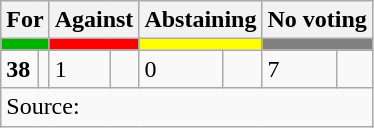<table class=wikitable style=text-align:right->
<tr>
<th colspan=2>For</th>
<th colspan=2>Against</th>
<th colspan=2>Abstaining</th>
<th colspan=2>No voting</th>
</tr>
<tr>
<th colspan=2 style="background-color: #00b300"></th>
<th colspan=2 style="background-color: #ff0000"></th>
<th colspan=2 style="background-color: #ffff00"></th>
<th colspan=2 style="background-color: #808080"></th>
</tr>
<tr>
<td><strong>38</strong></td>
<td><strong></strong></td>
<td>1</td>
<td></td>
<td>0</td>
<td></td>
<td>7</td>
<td></td>
</tr>
<tr>
<td style="text-align:left;" colspan=8>Source:</td>
</tr>
</table>
